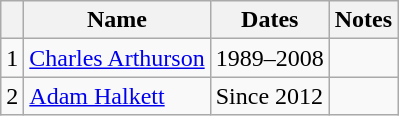<table class="wikitable">
<tr>
<th></th>
<th>Name</th>
<th>Dates</th>
<th>Notes</th>
</tr>
<tr>
<td>1</td>
<td><a href='#'>Charles Arthurson</a></td>
<td>1989–2008</td>
<td></td>
</tr>
<tr>
<td>2</td>
<td><a href='#'>Adam Halkett</a></td>
<td>Since 2012</td>
<td></td>
</tr>
</table>
